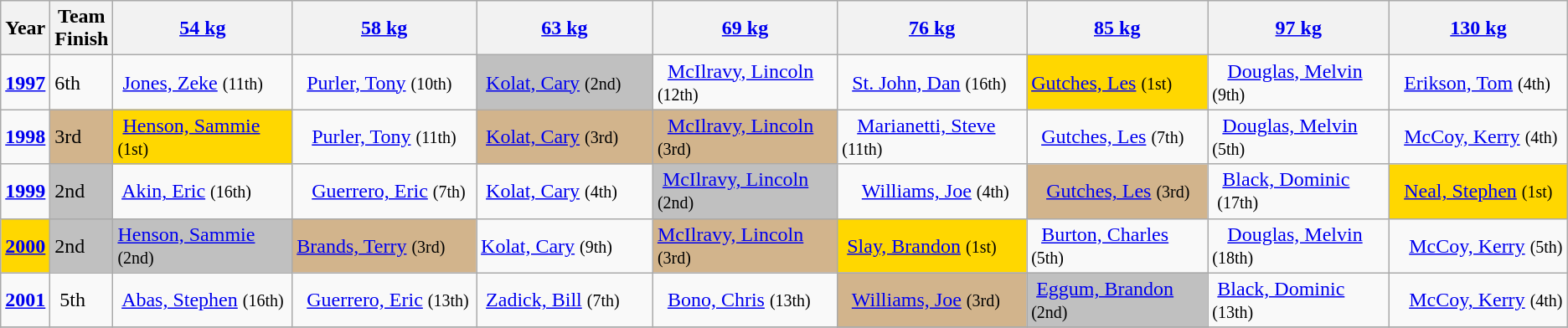<table class="wikitable sortable"  style="font-size: 100%">
<tr>
<th>Year</th>
<th>Team Finish</th>
<th width=200><a href='#'>54 kg</a></th>
<th width=200><a href='#'>58 kg</a></th>
<th width=200><a href='#'>63 kg</a></th>
<th width=200><a href='#'>69 kg</a></th>
<th width=200><a href='#'>76 kg</a></th>
<th width=200><a href='#'>85 kg</a></th>
<th width=200><a href='#'>97 kg</a></th>
<th width=200><a href='#'>130 kg</a></th>
</tr>
<tr>
<td><strong><a href='#'>1997</a></strong></td>
<td>6th</td>
<td> <a href='#'>Jones, Zeke</a> <small>(11th)</small></td>
<td>  <a href='#'>Purler, Tony</a> <small>(10th)</small></td>
<td bgcolor="SILVER"> <a href='#'>Kolat, Cary</a> <small>(2nd)</small></td>
<td>  <a href='#'>McIlravy, Lincoln</a> <small>(12th)</small></td>
<td>  <a href='#'>St. John, Dan</a> <small>(16th)</small></td>
<td   bgcolor="GOLD"><a href='#'>Gutches, Les</a> <small>(1st)</small></td>
<td>   <a href='#'>Douglas, Melvin</a> <small>(9th)</small></td>
<td>  <a href='#'>Erikson, Tom</a> <small>(4th)</small></td>
</tr>
<tr>
<td><strong><a href='#'>1998</a></strong></td>
<td bgcolor="TAN">3rd</td>
<td bgcolor="GOLD"> <a href='#'>Henson, Sammie</a> <small>(1st)</small></td>
<td>   <a href='#'>Purler, Tony</a> <small>(11th)</small></td>
<td bgcolor="TAN"> <a href='#'>Kolat, Cary</a> <small>(3rd)</small></td>
<td bgcolor="TAN">  <a href='#'>McIlravy, Lincoln</a> <small>(3rd)</small></td>
<td>   <a href='#'>Marianetti, Steve</a> <small>(11th)</small></td>
<td>  <a href='#'>Gutches, Les</a> <small>(7th)</small></td>
<td>  <a href='#'>Douglas, Melvin</a> <small>(5th)</small></td>
<td>  <a href='#'>McCoy, Kerry</a> <small>(4th)</small></td>
</tr>
<tr>
<td><strong><a href='#'>1999</a></strong></td>
<td bgcolor="SILVER">2nd</td>
<td> <a href='#'>Akin, Eric</a> <small>(16th)</small></td>
<td>   <a href='#'>Guerrero, Eric</a> <small>(7th)</small></td>
<td> <a href='#'>Kolat, Cary</a> <small>(4th)</small></td>
<td bgcolor="SILVER"> <a href='#'>McIlravy, Lincoln</a> <small>(2nd)</small></td>
<td>    <a href='#'>Williams, Joe</a> <small>(4th)</small></td>
<td bgcolor="TAN">   <a href='#'>Gutches, Les</a> <small>(3rd)</small></td>
<td>  <a href='#'>Black, Dominic</a>  <small>(17th)</small></td>
<td   bgcolor="GOLD">  <a href='#'>Neal, Stephen</a> <small>(1st)</small></td>
</tr>
<tr>
<td bgcolor="GOLD"><strong><a href='#'>2000</a></strong></td>
<td bgcolor="SILVER">2nd</td>
<td bgcolor="SILVER"><a href='#'>Henson, Sammie</a> <small>(2nd)</small></td>
<td bgcolor="TAN"><a href='#'>Brands, Terry</a> <small>(3rd)</small></td>
<td><a href='#'>Kolat, Cary</a> <small>(9th)</small></td>
<td   bgcolor="TAN"><a href='#'>McIlravy, Lincoln</a> <small>(3rd)</small></td>
<td bgcolor="GOLD"> <a href='#'>Slay, Brandon</a> <small>(1st)</small></td>
<td>  <a href='#'>Burton, Charles</a> <small>(5th)</small></td>
<td>   <a href='#'>Douglas, Melvin</a> <small>(18th)</small></td>
<td>   <a href='#'>McCoy, Kerry</a> <small>(5th)</small></td>
</tr>
<tr>
<td><strong><a href='#'>2001</a></strong></td>
<td> 5th</td>
<td> <a href='#'>Abas, Stephen</a> <small>(16th)</small></td>
<td>  <a href='#'>Guerrero, Eric</a> <small>(13th)</small></td>
<td> <a href='#'>Zadick, Bill</a> <small>(7th)</small></td>
<td>  <a href='#'>Bono, Chris</a> <small>(13th)</small></td>
<td bgcolor="TAN">  <a href='#'>Williams, Joe</a> <small>(3rd)</small></td>
<td   bgcolor="SILVER"> <a href='#'>Eggum, Brandon</a> <small>(2nd)</small></td>
<td> <a href='#'>Black, Dominic</a> <small>(13th)</small></td>
<td>   <a href='#'>McCoy, Kerry</a> <small>(4th)</small></td>
</tr>
<tr>
</tr>
</table>
